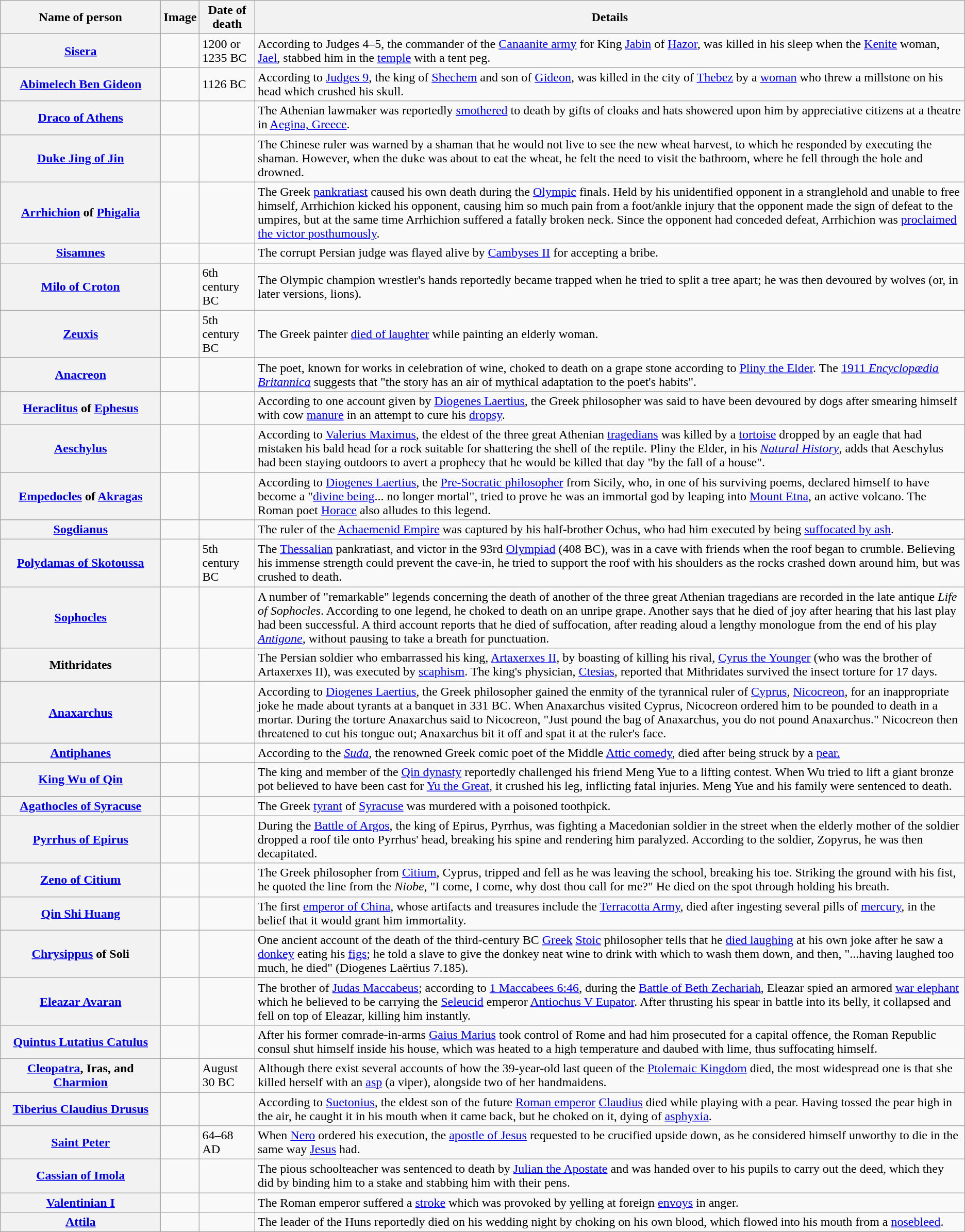<table class="wikitable">
<tr>
<th style="width:150pt;">Name of person</th>
<th scope="col">Image</th>
<th scope="col">Date of death</th>
<th scope="col">Details</th>
</tr>
<tr>
<th><a href='#'>Sisera</a></th>
<td></td>
<td>1200 or 1235 BC</td>
<td>According to Judges 4–5, the commander of the <a href='#'>Canaanite army</a> for King <a href='#'>Jabin</a> of <a href='#'>Hazor</a>, was killed in his sleep when the <a href='#'>Kenite</a> woman, <a href='#'>Jael</a>, stabbed him in the <a href='#'>temple</a> with a tent peg.</td>
</tr>
<tr>
<th><a href='#'>Abimelech Ben Gideon</a></th>
<td></td>
<td>1126 BC</td>
<td>According to <a href='#'>Judges 9</a>, the king of <a href='#'>Shechem</a> and son of <a href='#'>Gideon</a>, was killed in the city of <a href='#'>Thebez</a> by a <a href='#'>woman</a> who threw a millstone on his head which crushed his skull.</td>
</tr>
<tr>
<th><a href='#'>Draco of Athens</a></th>
<td></td>
<td> </td>
<td>The Athenian lawmaker was reportedly <a href='#'>smothered</a> to death by gifts of cloaks and hats showered upon him by appreciative citizens at a theatre in <a href='#'>Aegina, Greece</a>.</td>
</tr>
<tr>
<th><a href='#'>Duke Jing of Jin</a></th>
<td></td>
<td></td>
<td>The Chinese ruler was warned by a shaman that he would not live to see the new wheat harvest, to which he responded by executing the shaman. However, when the duke was about to eat the wheat, he felt the need to visit the bathroom, where he fell through the hole and drowned.</td>
</tr>
<tr>
<th><a href='#'>Arrhichion</a> of <a href='#'>Phigalia</a></th>
<td></td>
<td></td>
<td>The Greek <a href='#'>pankratiast</a> caused his own death during the <a href='#'>Olympic</a> finals. Held by his unidentified opponent in a stranglehold and unable to free himself, Arrhichion kicked his opponent, causing him so much pain from a foot/ankle injury that the opponent made the sign of defeat to the umpires, but at the same time Arrhichion suffered a fatally broken neck. Since the opponent had conceded defeat, Arrhichion was <a href='#'>proclaimed the victor posthumously</a>.</td>
</tr>
<tr>
<th><a href='#'>Sisamnes</a></th>
<td></td>
<td></td>
<td>The corrupt Persian judge was flayed alive by <a href='#'>Cambyses II</a> for accepting a bribe.</td>
</tr>
<tr>
<th><a href='#'>Milo of Croton</a></th>
<td></td>
<td> 6th century BC</td>
<td>The Olympic champion wrestler's hands reportedly became trapped when he tried to split a tree apart; he was then devoured by wolves (or, in later versions, lions).</td>
</tr>
<tr>
<th><a href='#'>Zeuxis</a></th>
<td></td>
<td> 5th century BC</td>
<td>The Greek painter <a href='#'>died of laughter</a> while painting an elderly woman.</td>
</tr>
<tr>
<th><a href='#'>Anacreon</a></th>
<td></td>
<td> </td>
<td>The poet, known for works in celebration of wine, choked to death on a grape stone according to <a href='#'>Pliny the Elder</a>. The <a href='#'>1911 <em>Encyclopædia Britannica</em></a> suggests that "the story has an air of mythical adaptation to the poet's habits".</td>
</tr>
<tr>
<th><a href='#'>Heraclitus</a> of <a href='#'>Ephesus</a></th>
<td></td>
<td> </td>
<td>According to one account given by <a href='#'>Diogenes Laertius</a>, the Greek philosopher was said to have been devoured by dogs after smearing himself with cow <a href='#'>manure</a> in an attempt to cure his <a href='#'>dropsy</a>.</td>
</tr>
<tr>
<th><a href='#'>Aeschylus</a></th>
<td></td>
<td> </td>
<td>According to <a href='#'>Valerius Maximus</a>, the eldest of the three great Athenian <a href='#'>tragedians</a> was killed by a <a href='#'>tortoise</a> dropped by an eagle that had mistaken his bald head for a rock suitable for shattering the shell of the reptile. Pliny the Elder, in his <em><a href='#'>Natural History</a></em>, adds that Aeschylus had been staying outdoors to avert a prophecy that he would be killed that day "by the fall of a house".</td>
</tr>
<tr>
<th><a href='#'>Empedocles</a> of <a href='#'>Akragas</a></th>
<td></td>
<td> </td>
<td>According to <a href='#'>Diogenes Laertius</a>, the <a href='#'>Pre-Socratic philosopher</a> from Sicily, who, in one of his surviving poems, declared himself to have become a "<a href='#'>divine being</a>... no longer mortal", tried to prove he was an immortal god by leaping into <a href='#'>Mount Etna</a>, an active volcano. The Roman poet <a href='#'>Horace</a> also alludes to this legend.</td>
</tr>
<tr>
<th><a href='#'>Sogdianus</a></th>
<td></td>
<td></td>
<td>The ruler of the <a href='#'>Achaemenid Empire</a> was captured by his half-brother Ochus, who had him executed by being <a href='#'>suffocated by ash</a>.</td>
</tr>
<tr>
<th><a href='#'>Polydamas of Skotoussa</a></th>
<td></td>
<td> 5th century BC</td>
<td>The <a href='#'>Thessalian</a> pankratiast, and victor in the 93rd <a href='#'>Olympiad</a> (408 BC), was in a cave with friends when the roof began to crumble. Believing his immense strength could prevent the cave-in, he tried to support the roof with his shoulders as the rocks crashed down around him, but was crushed to death.</td>
</tr>
<tr>
<th><a href='#'>Sophocles</a></th>
<td></td>
<td> </td>
<td>A number of "remarkable" legends concerning the death of another of the three great Athenian tragedians are recorded in the late antique <em>Life of Sophocles</em>. According to one legend, he choked to death on an unripe grape. Another says that he died of joy after hearing that his last play had been successful. A third account reports that he died of suffocation, after reading aloud a lengthy monologue from the end of his play <em><a href='#'>Antigone</a>,</em> without pausing to take a breath for punctuation.</td>
</tr>
<tr>
<th>Mithridates</th>
<td></td>
<td></td>
<td>The Persian soldier who embarrassed his king, <a href='#'>Artaxerxes II</a>, by boasting of killing his rival, <a href='#'>Cyrus the Younger</a> (who was the brother of Artaxerxes II), was executed by <a href='#'>scaphism</a>. The king's physician, <a href='#'>Ctesias</a>, reported that Mithridates survived the insect torture for 17 days.</td>
</tr>
<tr>
<th><a href='#'>Anaxarchus</a></th>
<td></td>
<td></td>
<td>According to <a href='#'>Diogenes Laertius</a>, the Greek philosopher gained the enmity of the tyrannical ruler of <a href='#'>Cyprus</a>, <a href='#'>Nicocreon</a>, for an inappropriate joke he made about tyrants at a banquet in 331 BC. When Anaxarchus visited Cyprus, Nicocreon ordered him to be pounded to death in a mortar. During the torture Anaxarchus said to Nicocreon, "Just pound the bag of Anaxarchus, you do not pound Anaxarchus." Nicocreon then threatened to cut his tongue out; Anaxarchus bit it off and spat it at the ruler's face.</td>
</tr>
<tr>
<th><a href='#'>Antiphanes</a></th>
<td></td>
<td> </td>
<td>According to the <em><a href='#'>Suda</a></em>, the renowned Greek comic poet of the Middle <a href='#'>Attic comedy</a>, died after being struck by a <a href='#'>pear.</a></td>
</tr>
<tr>
<th><a href='#'>King Wu of Qin</a></th>
<td></td>
<td></td>
<td>The king and member of the <a href='#'>Qin dynasty</a> reportedly challenged his friend Meng Yue to a lifting contest. When Wu tried to lift a giant bronze pot believed to have been cast for <a href='#'>Yu the Great</a>, it crushed his leg, inflicting fatal injuries. Meng Yue and his family were sentenced to death.</td>
</tr>
<tr>
<th><a href='#'>Agathocles of Syracuse</a></th>
<td></td>
<td></td>
<td>The Greek <a href='#'>tyrant</a> of <a href='#'>Syracuse</a> was murdered with a poisoned toothpick.</td>
</tr>
<tr>
<th><a href='#'>Pyrrhus of Epirus</a></th>
<td></td>
<td></td>
<td>During the <a href='#'>Battle of Argos</a>, the king of Epirus, Pyrrhus, was fighting a Macedonian soldier in the street when the elderly mother of the soldier dropped a roof tile onto Pyrrhus' head, breaking his spine and rendering him paralyzed. According to the soldier, Zopyrus, he was then decapitated.</td>
</tr>
<tr>
<th><a href='#'>Zeno of Citium</a></th>
<td></td>
<td> </td>
<td>The Greek philosopher from <a href='#'>Citium</a>, Cyprus, tripped and fell as he was leaving the school, breaking his toe. Striking the ground with his fist, he quoted the line from the <em>Niobe</em>, "I come, I come, why dost thou call for me?" He died on the spot through holding his breath.</td>
</tr>
<tr>
<th><a href='#'>Qin Shi Huang</a></th>
<td></td>
<td></td>
<td>The first <a href='#'>emperor of China</a>, whose artifacts and treasures include the <a href='#'>Terracotta Army</a>, died after ingesting several pills of <a href='#'>mercury</a>, in the belief that it would grant him immortality.</td>
</tr>
<tr>
<th><a href='#'>Chrysippus</a> of Soli</th>
<td></td>
<td> </td>
<td>One ancient account of the death of the third-century BC <a href='#'>Greek</a> <a href='#'>Stoic</a> philosopher tells that he <a href='#'>died laughing</a> at his own joke after he saw a <a href='#'>donkey</a> eating his <a href='#'>figs</a>; he told a slave to give the donkey neat wine to drink with which to wash them down, and then, "...having laughed too much, he died" (Diogenes Laërtius 7.185).</td>
</tr>
<tr>
<th><a href='#'>Eleazar Avaran</a></th>
<td></td>
<td> </td>
<td>The brother of <a href='#'>Judas Maccabeus</a>; according to <a href='#'>1 Maccabees 6:46</a>, during the <a href='#'>Battle of Beth Zechariah</a>, Eleazar spied an armored <a href='#'>war elephant</a> which he believed to be carrying the <a href='#'>Seleucid</a> emperor <a href='#'>Antiochus V Eupator</a>. After thrusting his spear in battle into its belly, it collapsed and fell on top of Eleazar, killing him instantly.</td>
</tr>
<tr>
<th><a href='#'>Quintus Lutatius Catulus</a></th>
<td></td>
<td></td>
<td>After his former comrade-in-arms <a href='#'>Gaius Marius</a> took control of Rome and had him prosecuted for a capital offence, the Roman Republic consul shut himself inside his house, which was heated to a high temperature and daubed with lime, thus suffocating himself.</td>
</tr>
<tr>
<th><a href='#'>Cleopatra</a>, Iras, and <a href='#'>Charmion</a></th>
<td></td>
<td>August 30 BC</td>
<td>Although there exist several accounts of how the 39-year-old last queen of the <a href='#'>Ptolemaic Kingdom</a> died, the most widespread one is that she killed herself with an <a href='#'>asp</a> (a viper), alongside two of her handmaidens.</td>
</tr>
<tr>
<th><a href='#'>Tiberius Claudius Drusus</a></th>
<td></td>
<td> </td>
<td>According to <a href='#'>Suetonius</a>, the eldest son of the future <a href='#'>Roman emperor</a> <a href='#'>Claudius</a> died while playing with a pear. Having tossed the pear high in the air, he caught it in his mouth when it came back, but he choked on it, dying of <a href='#'>asphyxia</a>.</td>
</tr>
<tr>
<th><a href='#'>Saint Peter</a></th>
<td></td>
<td> 64–68 AD</td>
<td>When <a href='#'>Nero</a> ordered his execution, the <a href='#'>apostle of Jesus</a> requested to be crucified upside down, as he considered himself unworthy to die in the same way <a href='#'>Jesus</a> had.</td>
</tr>
<tr>
<th><a href='#'>Cassian of Imola</a></th>
<td></td>
<td></td>
<td>The pious schoolteacher was sentenced to death by <a href='#'>Julian the Apostate</a> and was handed over to his pupils to carry out the deed, which they did by binding him to a stake and stabbing him with their pens.</td>
</tr>
<tr>
<th><a href='#'>Valentinian I</a></th>
<td></td>
<td></td>
<td>The Roman emperor suffered a <a href='#'>stroke</a> which was provoked by yelling at foreign <a href='#'>envoys</a> in anger.</td>
</tr>
<tr>
<th><a href='#'>Attila</a></th>
<td></td>
<td> </td>
<td>The leader of the Huns reportedly died on his wedding night by choking on his own blood, which flowed into his mouth from a <a href='#'>nosebleed</a>.</td>
</tr>
</table>
